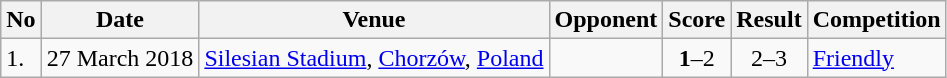<table class="wikitable">
<tr>
<th>No</th>
<th>Date</th>
<th>Venue</th>
<th>Opponent</th>
<th>Score</th>
<th>Result</th>
<th>Competition</th>
</tr>
<tr>
<td>1.</td>
<td>27 March 2018</td>
<td><a href='#'>Silesian Stadium</a>, <a href='#'>Chorzów</a>, <a href='#'>Poland</a></td>
<td></td>
<td align=center><strong>1</strong>–2</td>
<td align=center>2–3</td>
<td><a href='#'>Friendly</a></td>
</tr>
</table>
